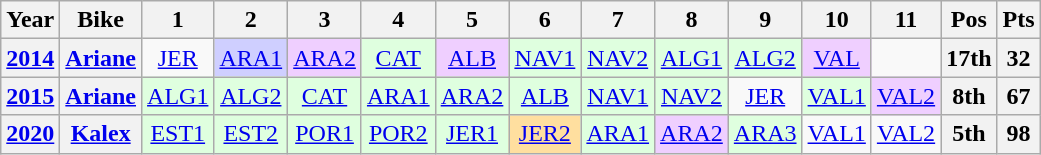<table class="wikitable" style="text-align:center">
<tr>
<th>Year</th>
<th>Bike</th>
<th>1</th>
<th>2</th>
<th>3</th>
<th>4</th>
<th>5</th>
<th>6</th>
<th>7</th>
<th>8</th>
<th>9</th>
<th>10</th>
<th>11</th>
<th>Pos</th>
<th>Pts</th>
</tr>
<tr>
<th><a href='#'>2014</a></th>
<th><a href='#'>Ariane</a></th>
<td style="background:#;"><a href='#'>JER</a><br></td>
<td style="background:#cfcfff;"><a href='#'>ARA1</a><br></td>
<td style="background:#efcfff;"><a href='#'>ARA2</a><br></td>
<td style="background:#dfffdf;"><a href='#'>CAT</a><br></td>
<td style="background:#efcfff;"><a href='#'>ALB</a><br></td>
<td style="background:#dfffdf;"><a href='#'>NAV1</a><br></td>
<td style="background:#dfffdf;"><a href='#'>NAV2</a><br></td>
<td style="background:#dfffdf;"><a href='#'>ALG1</a><br></td>
<td style="background:#dfffdf;"><a href='#'>ALG2</a><br></td>
<td style="background:#efcfff;"><a href='#'>VAL</a><br></td>
<td></td>
<th style="background:#;">17th</th>
<th style="background:#;">32</th>
</tr>
<tr>
<th><a href='#'>2015</a></th>
<th><a href='#'>Ariane</a></th>
<td style="background:#dfffdf;"><a href='#'>ALG1</a><br></td>
<td style="background:#dfffdf;"><a href='#'>ALG2</a><br></td>
<td style="background:#dfffdf;"><a href='#'>CAT</a><br></td>
<td style="background:#dfffdf;"><a href='#'>ARA1</a><br></td>
<td style="background:#dfffdf;"><a href='#'>ARA2</a><br></td>
<td style="background:#dfffdf;"><a href='#'>ALB</a><br></td>
<td style="background:#dfffdf;"><a href='#'>NAV1</a><br></td>
<td style="background:#dfffdf;"><a href='#'>NAV2</a><br></td>
<td style="background:#;"><a href='#'>JER</a><br></td>
<td style="background:#dfffdf;"><a href='#'>VAL1</a><br></td>
<td style="background:#efcfff;"><a href='#'>VAL2</a><br></td>
<th>8th</th>
<th>67</th>
</tr>
<tr>
<th><a href='#'>2020</a></th>
<th><a href='#'>Kalex</a></th>
<td style="background:#dfffdf;"><a href='#'>EST1</a><br></td>
<td style="background:#dfffdf;"><a href='#'>EST2</a><br></td>
<td style="background:#dfffdf;"><a href='#'>POR1</a><br></td>
<td style="background:#dfffdf;"><a href='#'>POR2</a><br></td>
<td style="background:#dfffdf;"><a href='#'>JER1</a><br></td>
<td style="background:#ffdf9f;"><a href='#'>JER2</a><br></td>
<td style="background:#dfffdf;"><a href='#'>ARA1</a><br></td>
<td style="background:#efcfff;"><a href='#'>ARA2</a><br></td>
<td style="background:#dfffdf;"><a href='#'>ARA3</a><br></td>
<td style="background:#;"><a href='#'>VAL1</a><br></td>
<td style="background:#;"><a href='#'>VAL2</a><br></td>
<th style="background:#;">5th</th>
<th style="background:#;">98</th>
</tr>
</table>
